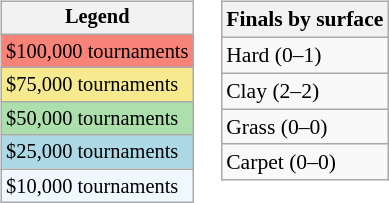<table>
<tr valign=top>
<td><br><table class=wikitable style="font-size:85%">
<tr>
<th>Legend</th>
</tr>
<tr style="background:#f88379;">
<td>$100,000 tournaments</td>
</tr>
<tr style="background:#f7e98e;">
<td>$75,000 tournaments</td>
</tr>
<tr style="background:#addfad;">
<td>$50,000 tournaments</td>
</tr>
<tr style="background:lightblue;">
<td>$25,000 tournaments</td>
</tr>
<tr style="background:#f0f8ff;">
<td>$10,000 tournaments</td>
</tr>
</table>
</td>
<td><br><table class=wikitable style="font-size:90%">
<tr>
<th>Finals by surface</th>
</tr>
<tr>
<td>Hard (0–1)</td>
</tr>
<tr>
<td>Clay (2–2)</td>
</tr>
<tr>
<td>Grass (0–0)</td>
</tr>
<tr>
<td>Carpet (0–0)</td>
</tr>
</table>
</td>
</tr>
</table>
